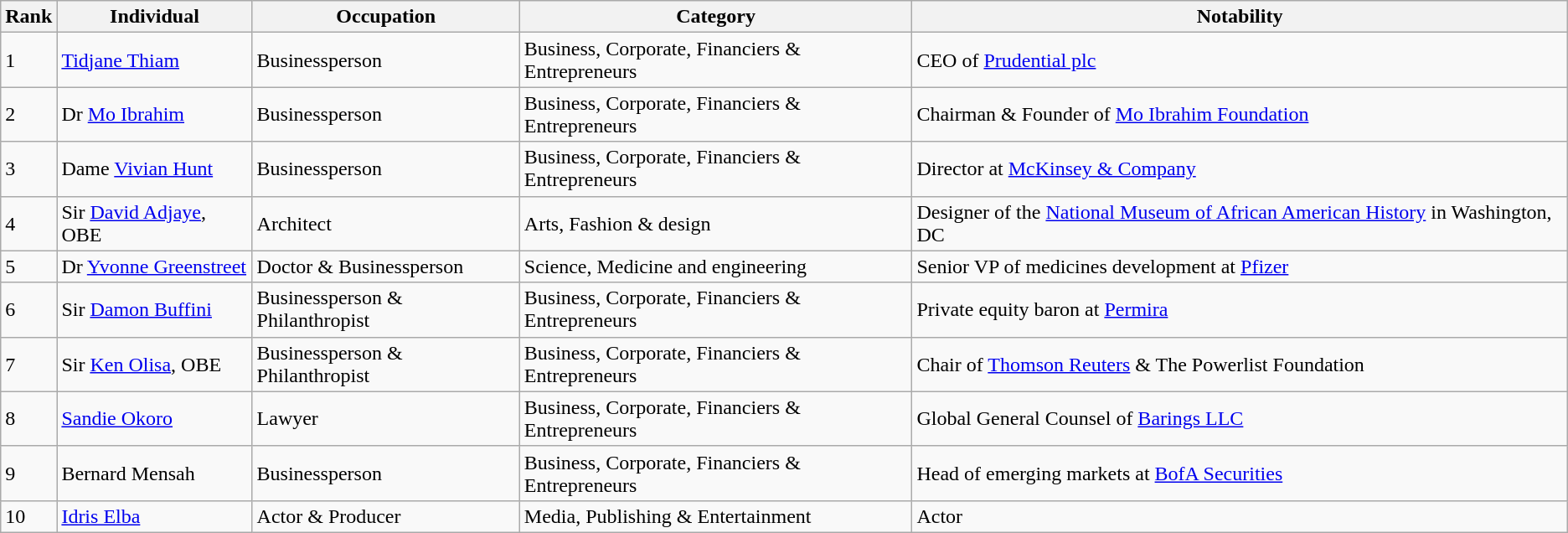<table class="wikitable sortable">
<tr>
<th>Rank</th>
<th>Individual</th>
<th>Occupation</th>
<th>Category</th>
<th>Notability</th>
</tr>
<tr>
<td>1</td>
<td><a href='#'>Tidjane Thiam</a></td>
<td>Businessperson</td>
<td>Business, Corporate, Financiers & Entrepreneurs</td>
<td>CEO of <a href='#'>Prudential plc</a></td>
</tr>
<tr>
<td>2</td>
<td>Dr <a href='#'>Mo Ibrahim</a></td>
<td>Businessperson</td>
<td>Business, Corporate, Financiers & Entrepreneurs</td>
<td>Chairman & Founder of <a href='#'>Mo Ibrahim Foundation</a></td>
</tr>
<tr>
<td>3</td>
<td>Dame <a href='#'>Vivian Hunt</a></td>
<td>Businessperson</td>
<td>Business, Corporate, Financiers & Entrepreneurs</td>
<td>Director at <a href='#'>McKinsey & Company</a></td>
</tr>
<tr>
<td>4</td>
<td>Sir <a href='#'>David Adjaye</a>, OBE</td>
<td>Architect</td>
<td>Arts, Fashion & design</td>
<td>Designer of the <a href='#'>National Museum of African American History</a> in Washington, DC</td>
</tr>
<tr>
<td>5</td>
<td>Dr <a href='#'>Yvonne Greenstreet</a></td>
<td>Doctor & Businessperson</td>
<td>Science, Medicine and engineering</td>
<td>Senior VP of medicines development at <a href='#'>Pfizer</a></td>
</tr>
<tr>
<td>6</td>
<td>Sir <a href='#'>Damon Buffini</a></td>
<td>Businessperson & Philanthropist</td>
<td>Business, Corporate, Financiers & Entrepreneurs</td>
<td>Private equity baron at <a href='#'>Permira</a></td>
</tr>
<tr>
<td>7</td>
<td>Sir <a href='#'>Ken Olisa</a>, OBE</td>
<td>Businessperson & Philanthropist</td>
<td>Business, Corporate, Financiers & Entrepreneurs</td>
<td>Chair of <a href='#'>Thomson Reuters</a> & The Powerlist Foundation</td>
</tr>
<tr>
<td>8</td>
<td><a href='#'>Sandie Okoro</a></td>
<td>Lawyer</td>
<td>Business, Corporate, Financiers & Entrepreneurs</td>
<td>Global General Counsel of <a href='#'>Barings LLC</a></td>
</tr>
<tr>
<td>9</td>
<td>Bernard Mensah</td>
<td>Businessperson</td>
<td>Business, Corporate, Financiers & Entrepreneurs</td>
<td>Head of emerging markets at <a href='#'>BofA Securities</a></td>
</tr>
<tr>
<td>10</td>
<td><a href='#'>Idris Elba</a></td>
<td>Actor & Producer</td>
<td>Media, Publishing & Entertainment</td>
<td>Actor</td>
</tr>
</table>
